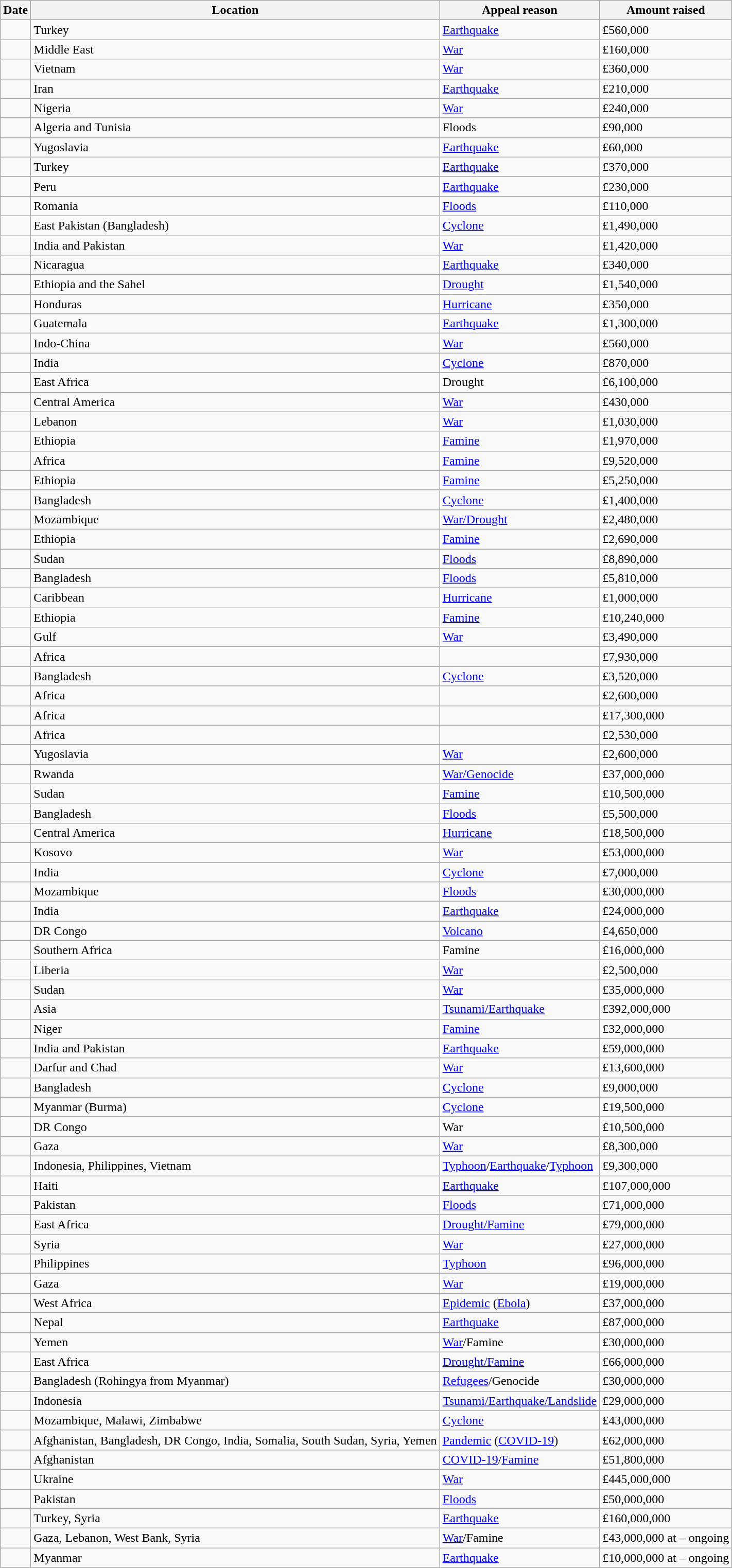<table class="wikitable sortable">
<tr>
<th>Date</th>
<th>Location</th>
<th>Appeal reason</th>
<th>Amount raised</th>
</tr>
<tr>
<td></td>
<td>Turkey</td>
<td><a href='#'>Earthquake</a></td>
<td>£560,000</td>
</tr>
<tr>
<td></td>
<td>Middle East</td>
<td><a href='#'>War</a></td>
<td>£160,000</td>
</tr>
<tr>
<td></td>
<td>Vietnam</td>
<td><a href='#'>War</a></td>
<td>£360,000</td>
</tr>
<tr>
<td></td>
<td>Iran</td>
<td><a href='#'>Earthquake</a></td>
<td>£210,000</td>
</tr>
<tr>
<td></td>
<td>Nigeria</td>
<td><a href='#'>War</a></td>
<td>£240,000</td>
</tr>
<tr>
<td></td>
<td>Algeria and Tunisia</td>
<td>Floods</td>
<td>£90,000</td>
</tr>
<tr>
<td></td>
<td>Yugoslavia</td>
<td><a href='#'>Earthquake</a></td>
<td>£60,000</td>
</tr>
<tr>
<td></td>
<td>Turkey</td>
<td><a href='#'>Earthquake</a></td>
<td>£370,000</td>
</tr>
<tr>
<td></td>
<td>Peru</td>
<td><a href='#'>Earthquake</a></td>
<td>£230,000</td>
</tr>
<tr>
<td></td>
<td>Romania</td>
<td><a href='#'>Floods</a></td>
<td>£110,000</td>
</tr>
<tr>
<td></td>
<td>East Pakistan (Bangladesh)</td>
<td><a href='#'>Cyclone</a></td>
<td>£1,490,000</td>
</tr>
<tr>
<td></td>
<td>India and Pakistan</td>
<td><a href='#'>War</a></td>
<td>£1,420,000</td>
</tr>
<tr>
<td></td>
<td>Nicaragua</td>
<td><a href='#'>Earthquake</a></td>
<td>£340,000</td>
</tr>
<tr>
<td></td>
<td>Ethiopia and the Sahel</td>
<td><a href='#'>Drought</a></td>
<td>£1,540,000</td>
</tr>
<tr>
<td></td>
<td>Honduras</td>
<td><a href='#'>Hurricane</a></td>
<td>£350,000</td>
</tr>
<tr>
<td></td>
<td>Guatemala</td>
<td><a href='#'>Earthquake</a></td>
<td>£1,300,000</td>
</tr>
<tr>
<td></td>
<td>Indo-China</td>
<td><a href='#'>War</a></td>
<td>£560,000</td>
</tr>
<tr>
<td></td>
<td>India</td>
<td><a href='#'>Cyclone</a></td>
<td>£870,000</td>
</tr>
<tr>
<td></td>
<td>East Africa</td>
<td>Drought</td>
<td>£6,100,000</td>
</tr>
<tr>
<td></td>
<td>Central America</td>
<td><a href='#'>War</a></td>
<td>£430,000</td>
</tr>
<tr>
<td></td>
<td>Lebanon</td>
<td><a href='#'>War</a></td>
<td>£1,030,000</td>
</tr>
<tr>
<td></td>
<td>Ethiopia</td>
<td><a href='#'>Famine</a></td>
<td>£1,970,000</td>
</tr>
<tr>
<td></td>
<td>Africa</td>
<td><a href='#'>Famine</a></td>
<td>£9,520,000</td>
</tr>
<tr>
<td></td>
<td>Ethiopia</td>
<td><a href='#'>Famine</a></td>
<td>£5,250,000</td>
</tr>
<tr>
<td></td>
<td>Bangladesh</td>
<td><a href='#'>Cyclone</a></td>
<td>£1,400,000</td>
</tr>
<tr>
<td></td>
<td>Mozambique</td>
<td><a href='#'>War/Drought</a></td>
<td>£2,480,000</td>
</tr>
<tr>
<td></td>
<td>Ethiopia</td>
<td><a href='#'>Famine</a></td>
<td>£2,690,000</td>
</tr>
<tr>
<td></td>
<td>Sudan</td>
<td><a href='#'>Floods</a></td>
<td>£8,890,000</td>
</tr>
<tr>
<td></td>
<td>Bangladesh</td>
<td><a href='#'>Floods</a></td>
<td>£5,810,000</td>
</tr>
<tr>
<td></td>
<td>Caribbean</td>
<td><a href='#'>Hurricane</a></td>
<td>£1,000,000</td>
</tr>
<tr>
<td></td>
<td>Ethiopia</td>
<td><a href='#'>Famine</a></td>
<td>£10,240,000</td>
</tr>
<tr>
<td></td>
<td>Gulf</td>
<td><a href='#'>War</a></td>
<td>£3,490,000</td>
</tr>
<tr>
<td></td>
<td>Africa</td>
<td></td>
<td>£7,930,000</td>
</tr>
<tr>
<td></td>
<td>Bangladesh</td>
<td><a href='#'>Cyclone</a></td>
<td>£3,520,000</td>
</tr>
<tr>
<td></td>
<td>Africa</td>
<td></td>
<td>£2,600,000</td>
</tr>
<tr>
<td></td>
<td>Africa</td>
<td></td>
<td>£17,300,000</td>
</tr>
<tr>
<td></td>
<td>Africa</td>
<td></td>
<td>£2,530,000</td>
</tr>
<tr>
<td></td>
<td>Yugoslavia</td>
<td><a href='#'>War</a></td>
<td>£2,600,000</td>
</tr>
<tr>
<td></td>
<td>Rwanda</td>
<td><a href='#'>War/Genocide</a></td>
<td>£37,000,000</td>
</tr>
<tr>
<td></td>
<td>Sudan</td>
<td><a href='#'>Famine</a></td>
<td>£10,500,000</td>
</tr>
<tr>
<td></td>
<td>Bangladesh</td>
<td><a href='#'>Floods</a></td>
<td>£5,500,000</td>
</tr>
<tr>
<td></td>
<td>Central America</td>
<td><a href='#'>Hurricane</a></td>
<td>£18,500,000</td>
</tr>
<tr>
<td></td>
<td>Kosovo</td>
<td><a href='#'>War</a></td>
<td>£53,000,000</td>
</tr>
<tr>
<td></td>
<td>India</td>
<td><a href='#'>Cyclone</a></td>
<td>£7,000,000</td>
</tr>
<tr>
<td></td>
<td>Mozambique</td>
<td><a href='#'>Floods</a></td>
<td>£30,000,000</td>
</tr>
<tr>
<td></td>
<td>India</td>
<td><a href='#'>Earthquake</a></td>
<td>£24,000,000</td>
</tr>
<tr>
<td></td>
<td>DR Congo</td>
<td><a href='#'>Volcano</a></td>
<td>£4,650,000</td>
</tr>
<tr>
<td></td>
<td>Southern Africa</td>
<td>Famine</td>
<td>£16,000,000</td>
</tr>
<tr>
<td></td>
<td>Liberia</td>
<td><a href='#'>War</a></td>
<td>£2,500,000</td>
</tr>
<tr>
<td></td>
<td>Sudan</td>
<td><a href='#'>War</a></td>
<td>£35,000,000</td>
</tr>
<tr>
<td></td>
<td>Asia</td>
<td><a href='#'>Tsunami/Earthquake</a></td>
<td>£392,000,000</td>
</tr>
<tr>
<td></td>
<td>Niger</td>
<td><a href='#'>Famine</a></td>
<td>£32,000,000</td>
</tr>
<tr>
<td></td>
<td>India and Pakistan</td>
<td><a href='#'>Earthquake</a></td>
<td>£59,000,000</td>
</tr>
<tr>
<td></td>
<td>Darfur and Chad</td>
<td><a href='#'>War</a></td>
<td>£13,600,000</td>
</tr>
<tr>
<td></td>
<td>Bangladesh</td>
<td><a href='#'>Cyclone</a></td>
<td>£9,000,000</td>
</tr>
<tr>
<td></td>
<td>Myanmar (Burma)</td>
<td><a href='#'>Cyclone</a></td>
<td>£19,500,000</td>
</tr>
<tr>
<td></td>
<td>DR Congo</td>
<td>War</td>
<td>£10,500,000</td>
</tr>
<tr>
<td></td>
<td>Gaza</td>
<td><a href='#'>War</a></td>
<td>£8,300,000</td>
</tr>
<tr>
<td></td>
<td>Indonesia, Philippines, Vietnam</td>
<td><a href='#'>Typhoon</a>/<a href='#'>Earthquake</a>/<a href='#'>Typhoon</a></td>
<td>£9,300,000</td>
</tr>
<tr>
<td></td>
<td>Haiti</td>
<td><a href='#'>Earthquake</a></td>
<td>£107,000,000</td>
</tr>
<tr>
<td></td>
<td>Pakistan</td>
<td><a href='#'>Floods</a></td>
<td>£71,000,000</td>
</tr>
<tr>
<td></td>
<td>East Africa</td>
<td><a href='#'>Drought/Famine</a></td>
<td>£79,000,000</td>
</tr>
<tr>
<td></td>
<td>Syria</td>
<td><a href='#'>War</a></td>
<td>£27,000,000</td>
</tr>
<tr>
<td></td>
<td>Philippines</td>
<td><a href='#'>Typhoon</a></td>
<td>£96,000,000</td>
</tr>
<tr>
<td></td>
<td>Gaza</td>
<td><a href='#'>War</a></td>
<td>£19,000,000</td>
</tr>
<tr>
<td></td>
<td>West Africa</td>
<td><a href='#'>Epidemic</a> (<a href='#'>Ebola</a>)</td>
<td>£37,000,000</td>
</tr>
<tr>
<td></td>
<td>Nepal</td>
<td><a href='#'>Earthquake</a></td>
<td>£87,000,000</td>
</tr>
<tr>
<td></td>
<td>Yemen</td>
<td><a href='#'>War</a>/Famine</td>
<td>£30,000,000</td>
</tr>
<tr>
<td></td>
<td>East Africa</td>
<td><a href='#'>Drought/Famine</a></td>
<td>£66,000,000</td>
</tr>
<tr>
<td></td>
<td>Bangladesh (Rohingya from Myanmar)</td>
<td><a href='#'>Refugees</a>/Genocide</td>
<td>£30,000,000</td>
</tr>
<tr>
<td></td>
<td>Indonesia</td>
<td><a href='#'>Tsunami/Earthquake/Landslide</a></td>
<td>£29,000,000</td>
</tr>
<tr>
<td></td>
<td>Mozambique, Malawi, Zimbabwe</td>
<td><a href='#'>Cyclone</a></td>
<td>£43,000,000</td>
</tr>
<tr>
<td></td>
<td>Afghanistan, Bangladesh, DR Congo, India, Somalia, South Sudan, Syria, Yemen</td>
<td><a href='#'>Pandemic</a> (<a href='#'>COVID-19</a>)</td>
<td>£62,000,000</td>
</tr>
<tr>
<td></td>
<td>Afghanistan</td>
<td><a href='#'>COVID-19</a>/<a href='#'>Famine</a></td>
<td>£51,800,000</td>
</tr>
<tr>
<td></td>
<td>Ukraine</td>
<td><a href='#'>War</a></td>
<td>£445,000,000</td>
</tr>
<tr>
<td></td>
<td>Pakistan</td>
<td><a href='#'>Floods</a></td>
<td>£50,000,000</td>
</tr>
<tr>
<td></td>
<td>Turkey, Syria</td>
<td><a href='#'>Earthquake</a></td>
<td>£160,000,000</td>
</tr>
<tr>
<td></td>
<td>Gaza, Lebanon, West Bank, Syria</td>
<td><a href='#'>War</a>/Famine</td>
<td>£43,000,000 at  – ongoing</td>
</tr>
<tr>
<td></td>
<td>Myanmar</td>
<td><a href='#'>Earthquake</a></td>
<td>£10,000,000 at  – ongoing</td>
</tr>
</table>
